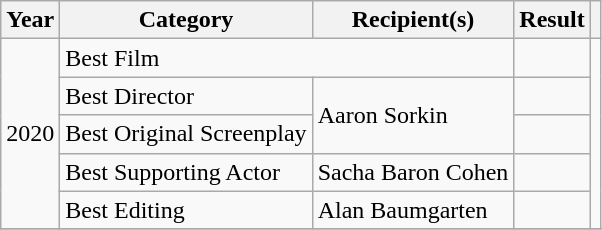<table class="wikitable unsortable plainrowheaders">
<tr>
<th scope="col">Year</th>
<th scope="col">Category</th>
<th scope="col">Recipient(s)</th>
<th scope="col">Result</th>
<th scope="col" class="unsortable"></th>
</tr>
<tr>
<td rowspan="5">2020</td>
<td colspan="2">Best Film</td>
<td></td>
<td rowspan="5" align="center"></td>
</tr>
<tr>
<td>Best Director</td>
<td rowspan="2">Aaron Sorkin</td>
<td></td>
</tr>
<tr>
<td>Best Original Screenplay</td>
<td></td>
</tr>
<tr>
<td>Best Supporting Actor</td>
<td>Sacha Baron Cohen</td>
<td></td>
</tr>
<tr>
<td>Best Editing</td>
<td>Alan Baumgarten</td>
<td></td>
</tr>
<tr>
</tr>
</table>
